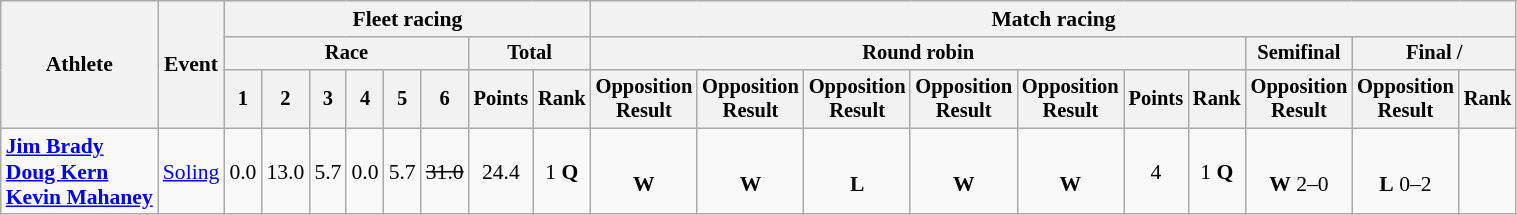<table class=wikitable style=font-size:90%;text-align:center>
<tr>
<th rowspan=3>Athlete</th>
<th rowspan=3>Event</th>
<th colspan=8>Fleet racing</th>
<th colspan=10>Match racing</th>
</tr>
<tr style=font-size:95%>
<th colspan=6>Race</th>
<th colspan=2>Total</th>
<th colspan=7>Round robin</th>
<th>Semifinal</th>
<th colspan=2>Final / </th>
</tr>
<tr style=font-size:95%>
<th>1</th>
<th>2</th>
<th>3</th>
<th>4</th>
<th>5</th>
<th>6</th>
<th>Points</th>
<th>Rank</th>
<th>Opposition<br>Result</th>
<th>Opposition<br>Result</th>
<th>Opposition<br>Result</th>
<th>Opposition<br>Result</th>
<th>Opposition<br>Result</th>
<th>Points</th>
<th>Rank</th>
<th>Opposition<br>Result</th>
<th>Opposition<br>Result</th>
<th>Rank</th>
</tr>
<tr>
<td align=left><strong><a href='#'>Jim Brady</a><br><a href='#'>Doug Kern</a><br><a href='#'>Kevin Mahaney</a></strong></td>
<td align=left><a href='#'>Soling</a></td>
<td>0.0</td>
<td>13.0</td>
<td>5.7</td>
<td>0.0</td>
<td>5.7</td>
<td><s>31.0</s></td>
<td>24.4</td>
<td>1 <strong>Q</strong></td>
<td><br><strong>W</strong></td>
<td><br><strong>W</strong></td>
<td><br><strong>L</strong></td>
<td><br><strong>W</strong></td>
<td><br><strong>W</strong></td>
<td>4</td>
<td>1 <strong>Q</strong></td>
<td><br><strong>W</strong> 2–0</td>
<td><br><strong>L</strong> 0–2</td>
<td></td>
</tr>
</table>
